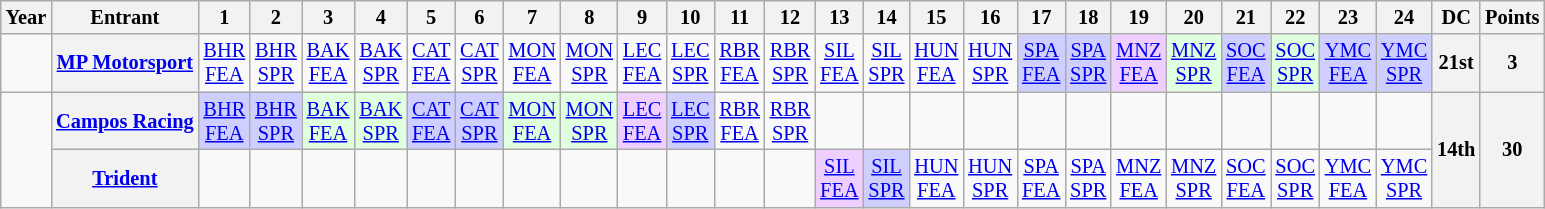<table class="wikitable" style="text-align:center; font-size:85%">
<tr>
<th>Year</th>
<th>Entrant</th>
<th>1</th>
<th>2</th>
<th>3</th>
<th>4</th>
<th>5</th>
<th>6</th>
<th>7</th>
<th>8</th>
<th>9</th>
<th>10</th>
<th>11</th>
<th>12</th>
<th>13</th>
<th>14</th>
<th>15</th>
<th>16</th>
<th>17</th>
<th>18</th>
<th>19</th>
<th>20</th>
<th>21</th>
<th>22</th>
<th>23</th>
<th>24</th>
<th>DC</th>
<th>Points</th>
</tr>
<tr>
<td></td>
<th nowrap><a href='#'>MP Motorsport</a></th>
<td><a href='#'>BHR<br>FEA</a></td>
<td><a href='#'>BHR<br>SPR</a></td>
<td><a href='#'>BAK<br>FEA</a></td>
<td><a href='#'>BAK<br>SPR</a></td>
<td><a href='#'>CAT<br>FEA</a></td>
<td><a href='#'>CAT<br>SPR</a></td>
<td><a href='#'>MON<br>FEA</a></td>
<td><a href='#'>MON<br>SPR</a></td>
<td><a href='#'>LEC<br>FEA</a></td>
<td><a href='#'>LEC<br>SPR</a></td>
<td><a href='#'>RBR<br>FEA</a></td>
<td><a href='#'>RBR<br>SPR</a></td>
<td><a href='#'>SIL<br>FEA</a></td>
<td><a href='#'>SIL<br>SPR</a></td>
<td><a href='#'>HUN<br>FEA</a></td>
<td><a href='#'>HUN<br>SPR</a></td>
<td style="background:#CFCFFF;"><a href='#'>SPA<br>FEA</a><br></td>
<td style="background:#CFCFFF;"><a href='#'>SPA<br>SPR</a><br></td>
<td style="background:#EFCFFF;"><a href='#'>MNZ<br>FEA</a><br></td>
<td style="background:#DFFFDF;"><a href='#'>MNZ<br>SPR</a><br></td>
<td style="background:#CFCFFF;"><a href='#'>SOC<br>FEA</a><br></td>
<td style="background:#DFFFDF;"><a href='#'>SOC<br>SPR</a><br></td>
<td style="background:#CFCFFF;"><a href='#'>YMC<br>FEA</a><br></td>
<td style="background:#CFCFFF;"><a href='#'>YMC<br>SPR</a><br></td>
<th>21st</th>
<th>3</th>
</tr>
<tr>
<td rowspan=2></td>
<th nowrap><a href='#'>Campos Racing</a></th>
<td style="background:#CFCFFF;"><a href='#'>BHR<br>FEA</a><br></td>
<td style="background:#CFCFFF;"><a href='#'>BHR<br>SPR</a><br></td>
<td style="background:#DFFFDF;"><a href='#'>BAK<br>FEA</a><br></td>
<td style="background:#DFFFDF;"><a href='#'>BAK<br>SPR</a><br></td>
<td style="background:#CFCFFF;"><a href='#'>CAT<br>FEA</a><br></td>
<td style="background:#CFCFFF;"><a href='#'>CAT<br>SPR</a><br></td>
<td style="background:#DFFFDF;"><a href='#'>MON<br>FEA</a><br></td>
<td style="background:#DFFFDF;"><a href='#'>MON<br>SPR</a><br></td>
<td style="background:#EFCFFF;"><a href='#'>LEC<br>FEA</a><br></td>
<td style="background:#CFCFFF;"><a href='#'>LEC<br>SPR</a><br></td>
<td><a href='#'>RBR<br>FEA</a></td>
<td><a href='#'>RBR<br>SPR</a></td>
<td></td>
<td></td>
<td></td>
<td></td>
<td></td>
<td></td>
<td></td>
<td></td>
<td></td>
<td></td>
<td></td>
<td></td>
<th rowspan=2>14th</th>
<th rowspan=2>30</th>
</tr>
<tr>
<th><a href='#'>Trident</a></th>
<td></td>
<td></td>
<td></td>
<td></td>
<td></td>
<td></td>
<td></td>
<td></td>
<td></td>
<td></td>
<td></td>
<td></td>
<td style="background:#EFCFFF;"><a href='#'>SIL<br>FEA</a><br></td>
<td style="background:#CFCFFF;"><a href='#'>SIL<br>SPR</a><br></td>
<td><a href='#'>HUN<br>FEA</a></td>
<td><a href='#'>HUN<br>SPR</a></td>
<td><a href='#'>SPA<br>FEA</a></td>
<td><a href='#'>SPA<br>SPR</a></td>
<td><a href='#'>MNZ<br>FEA</a></td>
<td><a href='#'>MNZ<br>SPR</a></td>
<td><a href='#'>SOC<br>FEA</a></td>
<td><a href='#'>SOC<br>SPR</a></td>
<td><a href='#'>YMC<br>FEA</a></td>
<td><a href='#'>YMC<br>SPR</a></td>
</tr>
</table>
